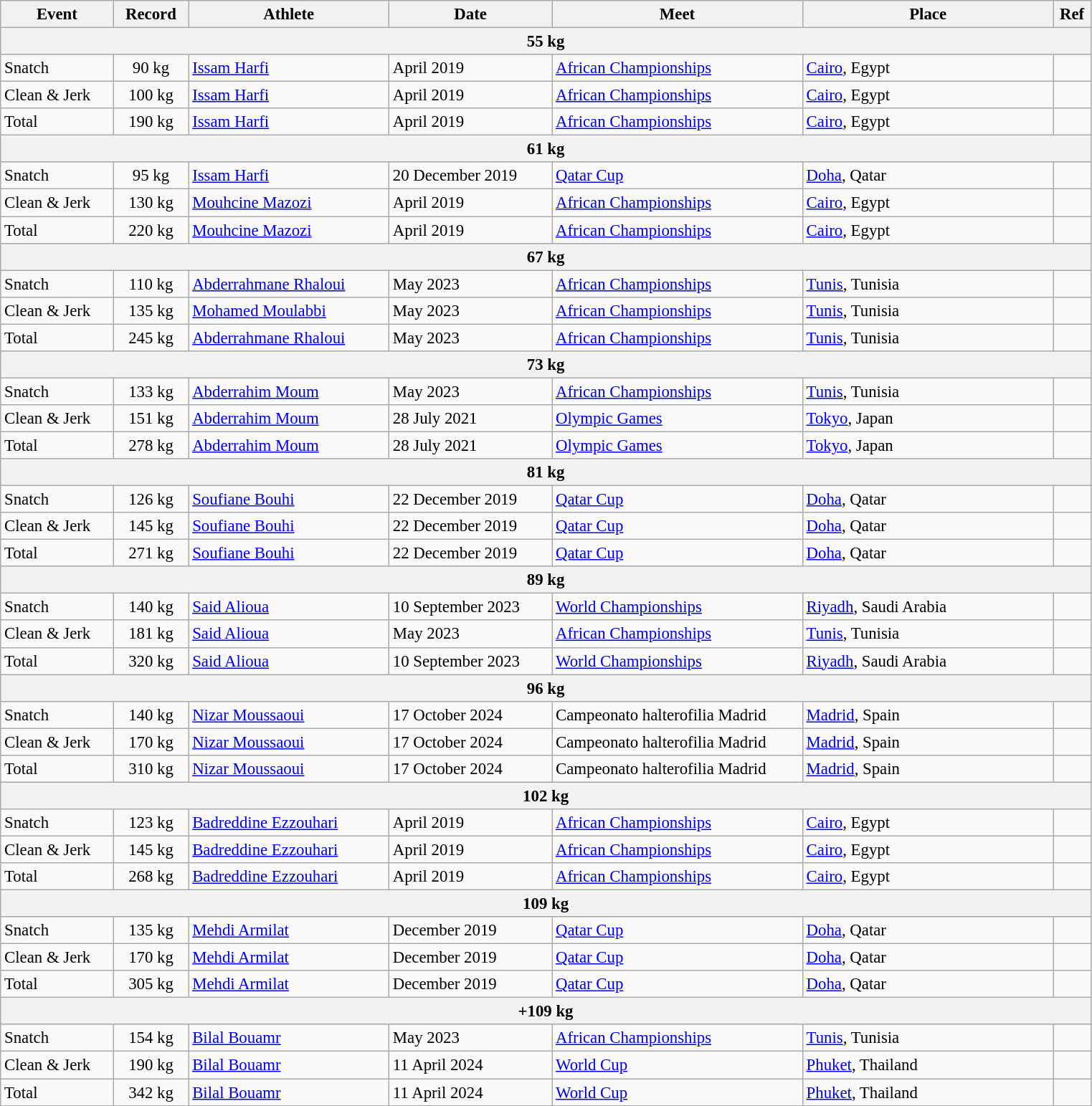<table class="wikitable" style="font-size:95%;">
<tr>
<th width=9%>Event</th>
<th width=6%>Record</th>
<th width=16%>Athlete</th>
<th width=13%>Date</th>
<th width=20%>Meet</th>
<th width=20%>Place</th>
<th width=3%>Ref</th>
</tr>
<tr bgcolor="#DDDDDD">
<th colspan="7">55 kg</th>
</tr>
<tr>
<td>Snatch</td>
<td align="center">90 kg</td>
<td><a href='#'>Issam Harfi</a></td>
<td>April 2019</td>
<td><a href='#'>African Championships</a></td>
<td><a href='#'>Cairo</a>, Egypt</td>
<td></td>
</tr>
<tr>
<td>Clean & Jerk</td>
<td align="center">100 kg</td>
<td><a href='#'>Issam Harfi</a></td>
<td>April 2019</td>
<td><a href='#'>African Championships</a></td>
<td><a href='#'>Cairo</a>, Egypt</td>
<td></td>
</tr>
<tr>
<td>Total</td>
<td align="center">190 kg</td>
<td><a href='#'>Issam Harfi</a></td>
<td>April 2019</td>
<td><a href='#'>African Championships</a></td>
<td><a href='#'>Cairo</a>, Egypt</td>
<td></td>
</tr>
<tr bgcolor="#DDDDDD">
<th colspan="7">61 kg</th>
</tr>
<tr>
<td>Snatch</td>
<td align="center">95 kg</td>
<td><a href='#'>Issam Harfi</a></td>
<td>20 December 2019</td>
<td><a href='#'>Qatar Cup</a></td>
<td><a href='#'>Doha</a>, Qatar</td>
<td></td>
</tr>
<tr>
<td>Clean & Jerk</td>
<td align="center">130 kg</td>
<td><a href='#'>Mouhcine Mazozi</a></td>
<td>April 2019</td>
<td><a href='#'>African Championships</a></td>
<td><a href='#'>Cairo</a>, Egypt</td>
<td></td>
</tr>
<tr>
<td>Total</td>
<td align="center">220 kg</td>
<td><a href='#'>Mouhcine Mazozi</a></td>
<td>April 2019</td>
<td><a href='#'>African Championships</a></td>
<td><a href='#'>Cairo</a>, Egypt</td>
<td></td>
</tr>
<tr bgcolor="#DDDDDD">
<th colspan="7">67 kg</th>
</tr>
<tr>
<td>Snatch</td>
<td align="center">110 kg</td>
<td><a href='#'>Abderrahmane Rhaloui</a></td>
<td>May 2023</td>
<td><a href='#'>African Championships</a></td>
<td><a href='#'>Tunis</a>, Tunisia</td>
<td></td>
</tr>
<tr>
<td>Clean & Jerk</td>
<td align="center">135 kg</td>
<td><a href='#'>Mohamed Moulabbi</a></td>
<td>May 2023</td>
<td><a href='#'>African Championships</a></td>
<td><a href='#'>Tunis</a>, Tunisia</td>
<td></td>
</tr>
<tr>
<td>Total</td>
<td align="center">245 kg</td>
<td><a href='#'>Abderrahmane Rhaloui</a></td>
<td>May 2023</td>
<td><a href='#'>African Championships</a></td>
<td><a href='#'>Tunis</a>, Tunisia</td>
<td></td>
</tr>
<tr bgcolor="#DDDDDD">
<th colspan="7">73 kg</th>
</tr>
<tr>
<td>Snatch</td>
<td align="center">133 kg</td>
<td><a href='#'>Abderrahim Moum</a></td>
<td>May 2023</td>
<td><a href='#'>African Championships</a></td>
<td><a href='#'>Tunis</a>, Tunisia</td>
<td></td>
</tr>
<tr>
<td>Clean & Jerk</td>
<td align="center">151 kg</td>
<td><a href='#'>Abderrahim Moum</a></td>
<td>28 July 2021</td>
<td><a href='#'>Olympic Games</a></td>
<td><a href='#'>Tokyo</a>, Japan</td>
<td></td>
</tr>
<tr>
<td>Total</td>
<td align="center">278 kg</td>
<td><a href='#'>Abderrahim Moum</a></td>
<td>28 July 2021</td>
<td><a href='#'>Olympic Games</a></td>
<td><a href='#'>Tokyo</a>, Japan</td>
<td></td>
</tr>
<tr bgcolor="#DDDDDD">
<th colspan="7">81 kg</th>
</tr>
<tr>
<td>Snatch</td>
<td align="center">126 kg</td>
<td><a href='#'>Soufiane Bouhi</a></td>
<td>22 December 2019</td>
<td><a href='#'>Qatar Cup</a></td>
<td><a href='#'>Doha</a>, Qatar</td>
<td></td>
</tr>
<tr>
<td>Clean & Jerk</td>
<td align="center">145 kg</td>
<td><a href='#'>Soufiane Bouhi</a></td>
<td>22 December 2019</td>
<td><a href='#'>Qatar Cup</a></td>
<td><a href='#'>Doha</a>, Qatar</td>
<td></td>
</tr>
<tr>
<td>Total</td>
<td align="center">271 kg</td>
<td><a href='#'>Soufiane Bouhi</a></td>
<td>22 December 2019</td>
<td><a href='#'>Qatar Cup</a></td>
<td><a href='#'>Doha</a>, Qatar</td>
<td></td>
</tr>
<tr bgcolor="#DDDDDD">
<th colspan="7">89 kg</th>
</tr>
<tr>
<td>Snatch</td>
<td align="center">140 kg</td>
<td><a href='#'>Said Alioua</a></td>
<td>10 September 2023</td>
<td><a href='#'>World Championships</a></td>
<td><a href='#'>Riyadh</a>, Saudi Arabia</td>
<td></td>
</tr>
<tr>
<td>Clean & Jerk</td>
<td align="center">181 kg</td>
<td><a href='#'>Said Alioua</a></td>
<td>May 2023</td>
<td><a href='#'>African Championships</a></td>
<td><a href='#'>Tunis</a>, Tunisia</td>
<td></td>
</tr>
<tr>
<td>Total</td>
<td align="center">320 kg</td>
<td><a href='#'>Said Alioua</a></td>
<td>10 September 2023</td>
<td><a href='#'>World Championships</a></td>
<td><a href='#'>Riyadh</a>, Saudi Arabia</td>
<td></td>
</tr>
<tr bgcolor="#DDDDDD">
<th colspan="7">96 kg</th>
</tr>
<tr>
<td>Snatch</td>
<td align="center">140 kg</td>
<td><a href='#'>Nizar Moussaoui</a></td>
<td>17 October 2024</td>
<td>Campeonato halterofilia Madrid</td>
<td><a href='#'>Madrid</a>, Spain</td>
<td></td>
</tr>
<tr>
<td>Clean & Jerk</td>
<td align="center">170 kg</td>
<td><a href='#'>Nizar Moussaoui</a></td>
<td>17 October 2024</td>
<td>Campeonato halterofilia Madrid</td>
<td><a href='#'>Madrid</a>, Spain</td>
<td></td>
</tr>
<tr>
<td>Total</td>
<td align="center">310 kg</td>
<td><a href='#'>Nizar Moussaoui</a></td>
<td>17 October 2024</td>
<td>Campeonato halterofilia Madrid</td>
<td><a href='#'>Madrid</a>, Spain</td>
<td></td>
</tr>
<tr bgcolor="#DDDDDD">
<th colspan="7">102 kg</th>
</tr>
<tr>
<td>Snatch</td>
<td align="center">123 kg</td>
<td><a href='#'>Badreddine Ezzouhari</a></td>
<td>April 2019</td>
<td><a href='#'>African Championships</a></td>
<td><a href='#'>Cairo</a>, Egypt</td>
<td></td>
</tr>
<tr>
<td>Clean & Jerk</td>
<td align="center">145 kg</td>
<td><a href='#'>Badreddine Ezzouhari</a></td>
<td>April 2019</td>
<td><a href='#'>African Championships</a></td>
<td><a href='#'>Cairo</a>, Egypt</td>
<td></td>
</tr>
<tr>
<td>Total</td>
<td align="center">268 kg</td>
<td><a href='#'>Badreddine Ezzouhari</a></td>
<td>April 2019</td>
<td><a href='#'>African Championships</a></td>
<td><a href='#'>Cairo</a>, Egypt</td>
<td></td>
</tr>
<tr bgcolor="#DDDDDD">
<th colspan="7">109 kg</th>
</tr>
<tr>
<td>Snatch</td>
<td align="center">135 kg</td>
<td><a href='#'>Mehdi Armilat</a></td>
<td>December 2019</td>
<td><a href='#'>Qatar Cup</a></td>
<td><a href='#'>Doha</a>, Qatar</td>
<td></td>
</tr>
<tr>
<td>Clean & Jerk</td>
<td align="center">170 kg</td>
<td><a href='#'>Mehdi Armilat</a></td>
<td>December 2019</td>
<td><a href='#'>Qatar Cup</a></td>
<td><a href='#'>Doha</a>, Qatar</td>
<td></td>
</tr>
<tr>
<td>Total</td>
<td align="center">305 kg</td>
<td><a href='#'>Mehdi Armilat</a></td>
<td>December 2019</td>
<td><a href='#'>Qatar Cup</a></td>
<td><a href='#'>Doha</a>, Qatar</td>
<td></td>
</tr>
<tr bgcolor="#DDDDDD">
<th colspan="7">+109 kg</th>
</tr>
<tr>
<td>Snatch</td>
<td align="center">154 kg</td>
<td><a href='#'>Bilal Bouamr</a></td>
<td>May 2023</td>
<td><a href='#'>African Championships</a></td>
<td><a href='#'>Tunis</a>, Tunisia</td>
<td></td>
</tr>
<tr>
<td>Clean & Jerk</td>
<td align="center">190 kg</td>
<td><a href='#'>Bilal Bouamr</a></td>
<td>11 April 2024</td>
<td><a href='#'>World Cup</a></td>
<td><a href='#'>Phuket</a>, Thailand</td>
<td></td>
</tr>
<tr>
<td>Total</td>
<td align="center">342 kg</td>
<td><a href='#'>Bilal Bouamr</a></td>
<td>11 April 2024</td>
<td><a href='#'>World Cup</a></td>
<td><a href='#'>Phuket</a>, Thailand</td>
<td></td>
</tr>
</table>
